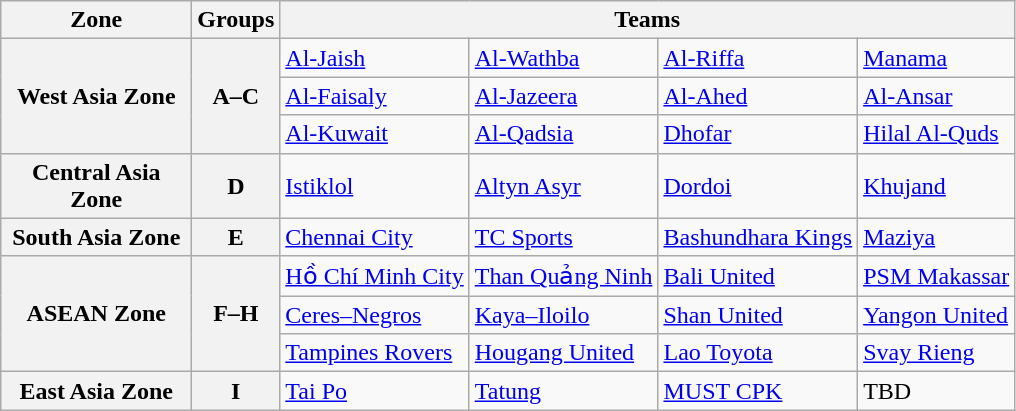<table class="wikitable">
<tr>
<th width=120>Zone</th>
<th>Groups</th>
<th colspan=4>Teams</th>
</tr>
<tr>
<th rowspan=3>West Asia Zone</th>
<th rowspan=3>A–C</th>
<td> <a href='#'>Al-Jaish</a></td>
<td> <a href='#'>Al-Wathba</a></td>
<td> <a href='#'>Al-Riffa</a></td>
<td> <a href='#'>Manama</a></td>
</tr>
<tr>
<td> <a href='#'>Al-Faisaly</a></td>
<td> <a href='#'>Al-Jazeera</a></td>
<td> <a href='#'>Al-Ahed</a></td>
<td> <a href='#'>Al-Ansar</a></td>
</tr>
<tr>
<td> <a href='#'>Al-Kuwait</a></td>
<td> <a href='#'>Al-Qadsia</a></td>
<td> <a href='#'>Dhofar</a></td>
<td> <a href='#'>Hilal Al-Quds</a> </td>
</tr>
<tr>
<th>Central Asia Zone</th>
<th>D</th>
<td> <a href='#'>Istiklol</a></td>
<td> <a href='#'>Altyn Asyr</a></td>
<td> <a href='#'>Dordoi</a></td>
<td> <a href='#'>Khujand</a> </td>
</tr>
<tr>
<th>South Asia Zone</th>
<th>E</th>
<td> <a href='#'>Chennai City</a></td>
<td> <a href='#'>TC Sports</a></td>
<td> <a href='#'>Bashundhara Kings</a></td>
<td> <a href='#'>Maziya</a> </td>
</tr>
<tr>
<th rowspan=3>ASEAN Zone</th>
<th rowspan=3>F–H</th>
<td> <a href='#'>Hồ Chí Minh City</a></td>
<td> <a href='#'>Than Quảng Ninh</a></td>
<td> <a href='#'>Bali United</a></td>
<td> <a href='#'>PSM Makassar</a> </td>
</tr>
<tr>
<td> <a href='#'>Ceres–Negros</a></td>
<td> <a href='#'>Kaya–Iloilo</a></td>
<td> <a href='#'>Shan United</a></td>
<td> <a href='#'>Yangon United</a> </td>
</tr>
<tr>
<td> <a href='#'>Tampines Rovers</a></td>
<td> <a href='#'>Hougang United</a></td>
<td> <a href='#'>Lao Toyota</a></td>
<td> <a href='#'>Svay Rieng</a> </td>
</tr>
<tr>
<th>East Asia Zone</th>
<th>I</th>
<td> <a href='#'>Tai Po</a></td>
<td> <a href='#'>Tatung</a></td>
<td> <a href='#'>MUST CPK</a></td>
<td>TBD </td>
</tr>
</table>
